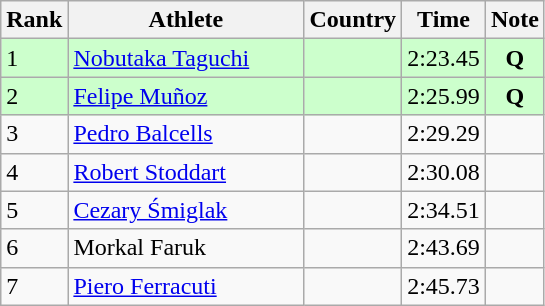<table class="wikitable sortable">
<tr>
<th>Rank</th>
<th width=150>Athlete</th>
<th>Country</th>
<th>Time</th>
<th>Note</th>
</tr>
<tr bgcolor=#CCFFCC>
<td>1</td>
<td><a href='#'>Nobutaka Taguchi</a></td>
<td></td>
<td>2:23.45</td>
<td align=center><strong>Q</strong></td>
</tr>
<tr bgcolor=#CCFFCC>
<td>2</td>
<td><a href='#'>Felipe Muñoz</a></td>
<td></td>
<td>2:25.99</td>
<td align=center><strong>Q</strong></td>
</tr>
<tr>
<td>3</td>
<td><a href='#'>Pedro Balcells</a></td>
<td></td>
<td>2:29.29</td>
<td></td>
</tr>
<tr>
<td>4</td>
<td><a href='#'>Robert Stoddart</a></td>
<td></td>
<td>2:30.08</td>
<td></td>
</tr>
<tr>
<td>5</td>
<td><a href='#'>Cezary Śmiglak</a></td>
<td></td>
<td>2:34.51</td>
<td></td>
</tr>
<tr>
<td>6</td>
<td>Morkal Faruk</td>
<td></td>
<td>2:43.69</td>
<td></td>
</tr>
<tr>
<td>7</td>
<td><a href='#'>Piero Ferracuti</a></td>
<td></td>
<td>2:45.73</td>
<td></td>
</tr>
</table>
